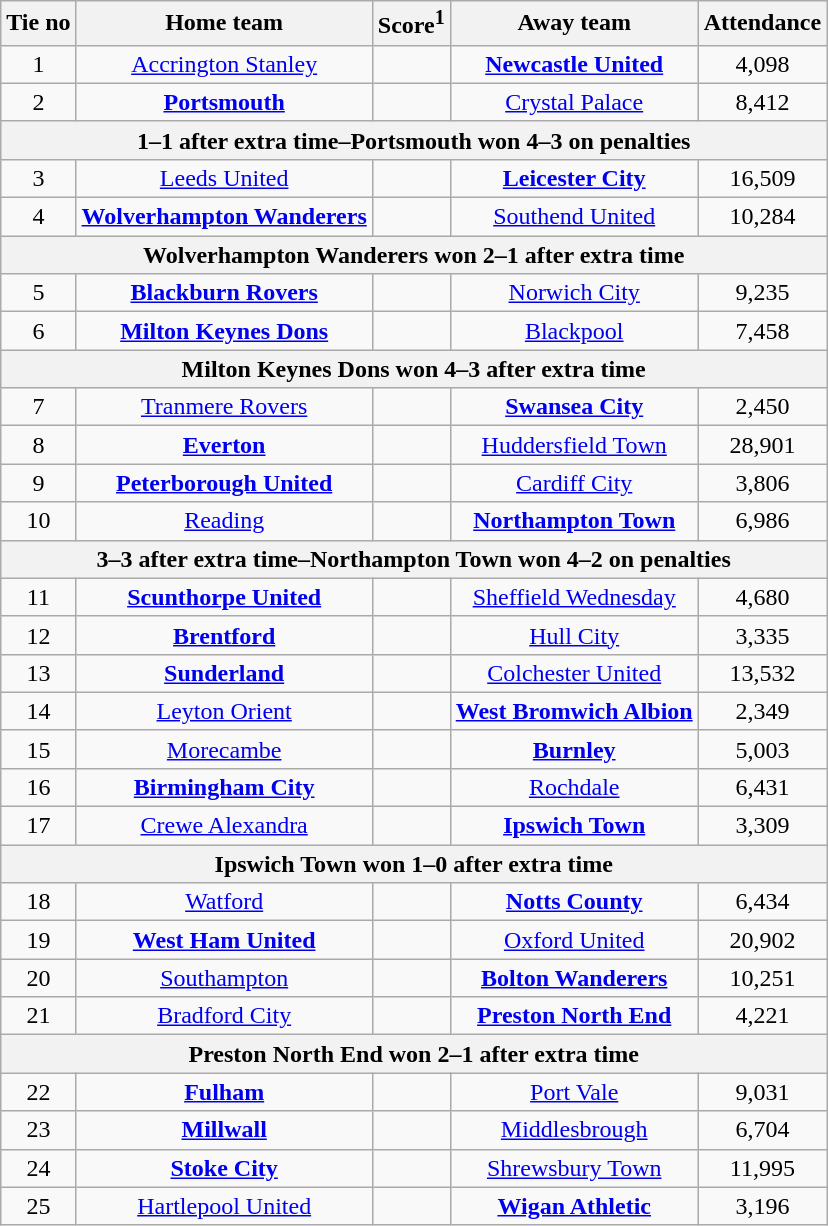<table class="wikitable" style="text-align: center">
<tr>
<th>Tie no</th>
<th>Home team</th>
<th>Score<sup>1</sup></th>
<th>Away team</th>
<th>Attendance</th>
</tr>
<tr>
<td>1</td>
<td><a href='#'>Accrington Stanley</a></td>
<td></td>
<td><strong><a href='#'>Newcastle United</a></strong></td>
<td>4,098</td>
</tr>
<tr>
<td>2</td>
<td><strong><a href='#'>Portsmouth</a></strong></td>
<td></td>
<td><a href='#'>Crystal Palace</a></td>
<td>8,412</td>
</tr>
<tr>
<th colspan="5">1–1 after extra time–Portsmouth won 4–3 on penalties</th>
</tr>
<tr>
<td>3</td>
<td><a href='#'>Leeds United</a></td>
<td></td>
<td><strong><a href='#'>Leicester City</a></strong></td>
<td>16,509</td>
</tr>
<tr>
<td>4</td>
<td><strong><a href='#'>Wolverhampton Wanderers</a></strong></td>
<td></td>
<td><a href='#'>Southend United</a></td>
<td>10,284</td>
</tr>
<tr>
<th colspan="5">Wolverhampton Wanderers won 2–1 after extra time</th>
</tr>
<tr>
<td>5</td>
<td><strong><a href='#'>Blackburn Rovers</a></strong></td>
<td></td>
<td><a href='#'>Norwich City</a></td>
<td>9,235</td>
</tr>
<tr>
<td>6</td>
<td><strong><a href='#'>Milton Keynes Dons</a></strong></td>
<td></td>
<td><a href='#'>Blackpool</a></td>
<td>7,458</td>
</tr>
<tr>
<th colspan="5">Milton Keynes Dons won 4–3 after extra time</th>
</tr>
<tr>
<td>7</td>
<td><a href='#'>Tranmere Rovers</a></td>
<td></td>
<td><strong><a href='#'>Swansea City</a></strong></td>
<td>2,450</td>
</tr>
<tr>
<td>8</td>
<td><strong><a href='#'>Everton</a></strong></td>
<td></td>
<td><a href='#'>Huddersfield Town</a></td>
<td>28,901</td>
</tr>
<tr>
<td>9</td>
<td><strong><a href='#'>Peterborough United</a></strong></td>
<td></td>
<td><a href='#'>Cardiff City</a></td>
<td>3,806</td>
</tr>
<tr>
<td>10</td>
<td><a href='#'>Reading</a></td>
<td></td>
<td><strong><a href='#'>Northampton Town</a></strong></td>
<td>6,986</td>
</tr>
<tr>
<th colspan="5">3–3 after extra time–Northampton Town won 4–2 on penalties</th>
</tr>
<tr>
<td>11</td>
<td><strong><a href='#'>Scunthorpe United</a></strong></td>
<td></td>
<td><a href='#'>Sheffield Wednesday</a></td>
<td>4,680</td>
</tr>
<tr>
<td>12</td>
<td><strong><a href='#'>Brentford</a></strong></td>
<td></td>
<td><a href='#'>Hull City</a></td>
<td>3,335</td>
</tr>
<tr>
<td>13</td>
<td><strong><a href='#'>Sunderland</a></strong></td>
<td></td>
<td><a href='#'>Colchester United</a></td>
<td>13,532</td>
</tr>
<tr>
<td>14</td>
<td><a href='#'>Leyton Orient</a></td>
<td></td>
<td><strong><a href='#'>West Bromwich Albion</a></strong></td>
<td>2,349</td>
</tr>
<tr>
<td>15</td>
<td><a href='#'>Morecambe</a></td>
<td></td>
<td><strong><a href='#'>Burnley</a></strong></td>
<td>5,003</td>
</tr>
<tr>
<td>16</td>
<td><strong><a href='#'>Birmingham City</a></strong></td>
<td></td>
<td><a href='#'>Rochdale</a></td>
<td>6,431</td>
</tr>
<tr>
<td>17</td>
<td><a href='#'>Crewe Alexandra</a></td>
<td></td>
<td><strong><a href='#'>Ipswich Town</a></strong></td>
<td>3,309</td>
</tr>
<tr>
<th colspan="5">Ipswich Town won 1–0 after extra time</th>
</tr>
<tr>
<td>18</td>
<td><a href='#'>Watford</a></td>
<td></td>
<td><strong><a href='#'>Notts County</a></strong></td>
<td>6,434</td>
</tr>
<tr>
<td>19</td>
<td><strong><a href='#'>West Ham United</a></strong></td>
<td></td>
<td><a href='#'>Oxford United</a></td>
<td>20,902</td>
</tr>
<tr>
<td>20</td>
<td><a href='#'>Southampton</a></td>
<td></td>
<td><strong><a href='#'>Bolton Wanderers</a></strong></td>
<td>10,251</td>
</tr>
<tr>
<td>21</td>
<td><a href='#'>Bradford City</a></td>
<td></td>
<td><strong><a href='#'>Preston North End</a></strong></td>
<td>4,221</td>
</tr>
<tr>
<th colspan="5">Preston North End won 2–1 after extra time</th>
</tr>
<tr>
<td>22</td>
<td><strong><a href='#'>Fulham</a></strong></td>
<td></td>
<td><a href='#'>Port Vale</a></td>
<td>9,031</td>
</tr>
<tr>
<td>23</td>
<td><strong><a href='#'>Millwall</a></strong></td>
<td></td>
<td><a href='#'>Middlesbrough</a></td>
<td>6,704</td>
</tr>
<tr>
<td>24</td>
<td><strong><a href='#'>Stoke City</a></strong></td>
<td></td>
<td><a href='#'>Shrewsbury Town</a></td>
<td>11,995</td>
</tr>
<tr>
<td>25</td>
<td><a href='#'>Hartlepool United</a></td>
<td></td>
<td><strong><a href='#'>Wigan Athletic</a></strong></td>
<td>3,196</td>
</tr>
</table>
